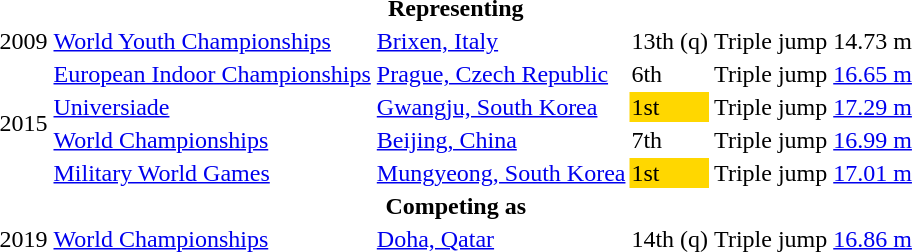<table>
<tr>
<th colspan="6">Representing </th>
</tr>
<tr>
<td>2009</td>
<td><a href='#'>World Youth Championships</a></td>
<td><a href='#'>Brixen, Italy</a></td>
<td>13th (q)</td>
<td>Triple jump</td>
<td>14.73 m</td>
</tr>
<tr>
<td rowspan=4>2015</td>
<td><a href='#'>European Indoor Championships</a></td>
<td><a href='#'>Prague, Czech Republic</a></td>
<td>6th</td>
<td>Triple jump</td>
<td><a href='#'>16.65 m</a></td>
</tr>
<tr>
<td><a href='#'>Universiade</a></td>
<td><a href='#'>Gwangju, South Korea</a></td>
<td bgcolor=gold>1st</td>
<td>Triple jump</td>
<td><a href='#'>17.29 m</a></td>
</tr>
<tr>
<td><a href='#'>World Championships</a></td>
<td><a href='#'>Beijing, China</a></td>
<td>7th</td>
<td>Triple jump</td>
<td><a href='#'>16.99 m</a></td>
</tr>
<tr>
<td><a href='#'>Military World Games</a></td>
<td><a href='#'>Mungyeong, South Korea</a></td>
<td bgcolor=gold>1st</td>
<td>Triple jump</td>
<td><a href='#'>17.01 m</a></td>
</tr>
<tr>
<th colspan="6">Competing as </th>
</tr>
<tr>
<td>2019</td>
<td><a href='#'>World Championships</a></td>
<td><a href='#'>Doha, Qatar</a></td>
<td>14th (q)</td>
<td>Triple jump</td>
<td><a href='#'>16.86 m</a></td>
</tr>
</table>
